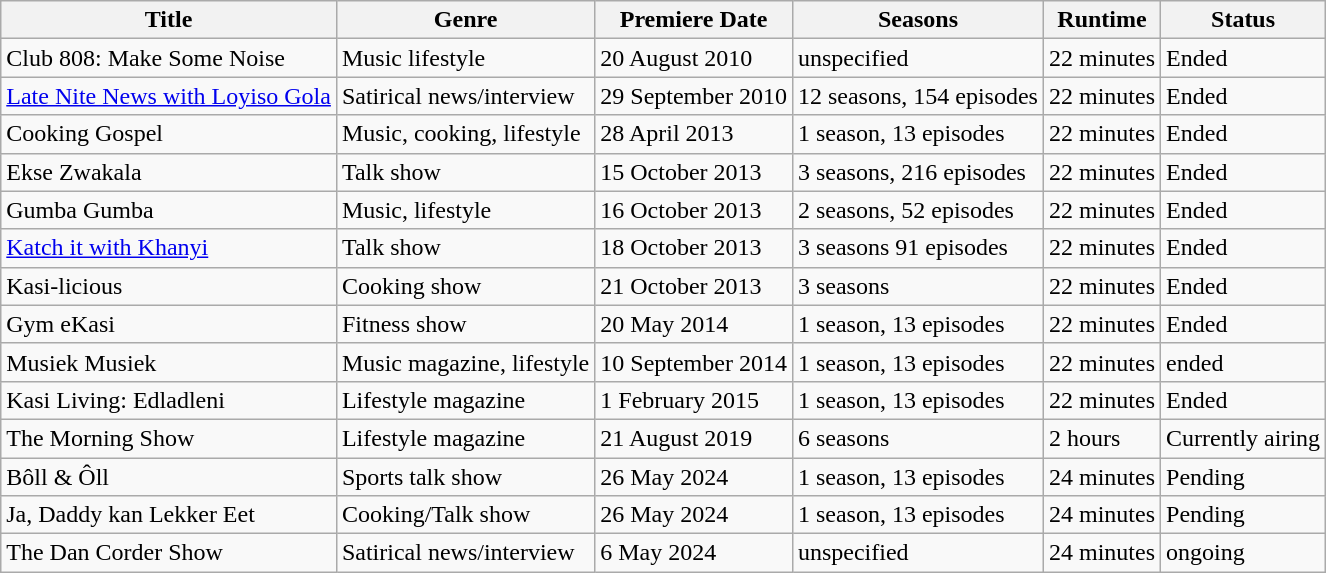<table class="wikitable">
<tr>
<th>Title</th>
<th>Genre</th>
<th>Premiere Date</th>
<th>Seasons</th>
<th>Runtime</th>
<th>Status</th>
</tr>
<tr>
<td>Club 808: Make Some Noise</td>
<td>Music lifestyle</td>
<td>20 August 2010</td>
<td>unspecified</td>
<td>22 minutes</td>
<td>Ended</td>
</tr>
<tr>
<td><a href='#'>Late Nite News with Loyiso Gola</a></td>
<td>Satirical news/interview</td>
<td>29 September 2010</td>
<td>12 seasons, 154 episodes</td>
<td>22 minutes</td>
<td>Ended</td>
</tr>
<tr>
<td>Cooking Gospel</td>
<td>Music, cooking, lifestyle</td>
<td>28 April 2013</td>
<td>1 season, 13 episodes</td>
<td>22 minutes</td>
<td>Ended</td>
</tr>
<tr>
<td>Ekse Zwakala</td>
<td>Talk show</td>
<td>15 October 2013</td>
<td>3 seasons, 216 episodes</td>
<td>22 minutes</td>
<td>Ended</td>
</tr>
<tr>
<td>Gumba Gumba</td>
<td>Music, lifestyle</td>
<td>16 October 2013</td>
<td>2 seasons, 52 episodes</td>
<td>22 minutes</td>
<td>Ended</td>
</tr>
<tr>
<td><a href='#'>Katch it with Khanyi</a></td>
<td>Talk show</td>
<td>18 October 2013</td>
<td>3 seasons 91 episodes</td>
<td>22 minutes</td>
<td>Ended</td>
</tr>
<tr>
<td>Kasi-licious</td>
<td>Cooking show</td>
<td>21 October 2013</td>
<td>3 seasons</td>
<td>22 minutes</td>
<td>Ended</td>
</tr>
<tr>
<td>Gym eKasi</td>
<td>Fitness show</td>
<td>20 May 2014</td>
<td>1 season, 13 episodes</td>
<td>22 minutes</td>
<td>Ended</td>
</tr>
<tr>
<td>Musiek Musiek</td>
<td>Music magazine, lifestyle</td>
<td>10 September 2014</td>
<td>1 season, 13 episodes</td>
<td>22 minutes</td>
<td>ended</td>
</tr>
<tr>
<td>Kasi Living: Edladleni</td>
<td>Lifestyle magazine</td>
<td>1 February 2015</td>
<td>1 season, 13 episodes</td>
<td>22 minutes</td>
<td>Ended</td>
</tr>
<tr>
<td>The Morning Show</td>
<td>Lifestyle magazine</td>
<td>21 August 2019</td>
<td>6 seasons</td>
<td>2 hours</td>
<td>Currently airing</td>
</tr>
<tr>
<td>Bôll & Ôll</td>
<td>Sports talk show</td>
<td>26 May 2024</td>
<td>1 season, 13 episodes</td>
<td>24 minutes</td>
<td>Pending</td>
</tr>
<tr>
<td>Ja, Daddy kan Lekker Eet</td>
<td>Cooking/Talk show</td>
<td>26 May 2024</td>
<td>1 season, 13 episodes</td>
<td>24 minutes</td>
<td>Pending</td>
</tr>
<tr>
<td>The Dan Corder Show</td>
<td>Satirical news/interview</td>
<td>6 May 2024</td>
<td>unspecified</td>
<td>24 minutes</td>
<td>ongoing</td>
</tr>
</table>
